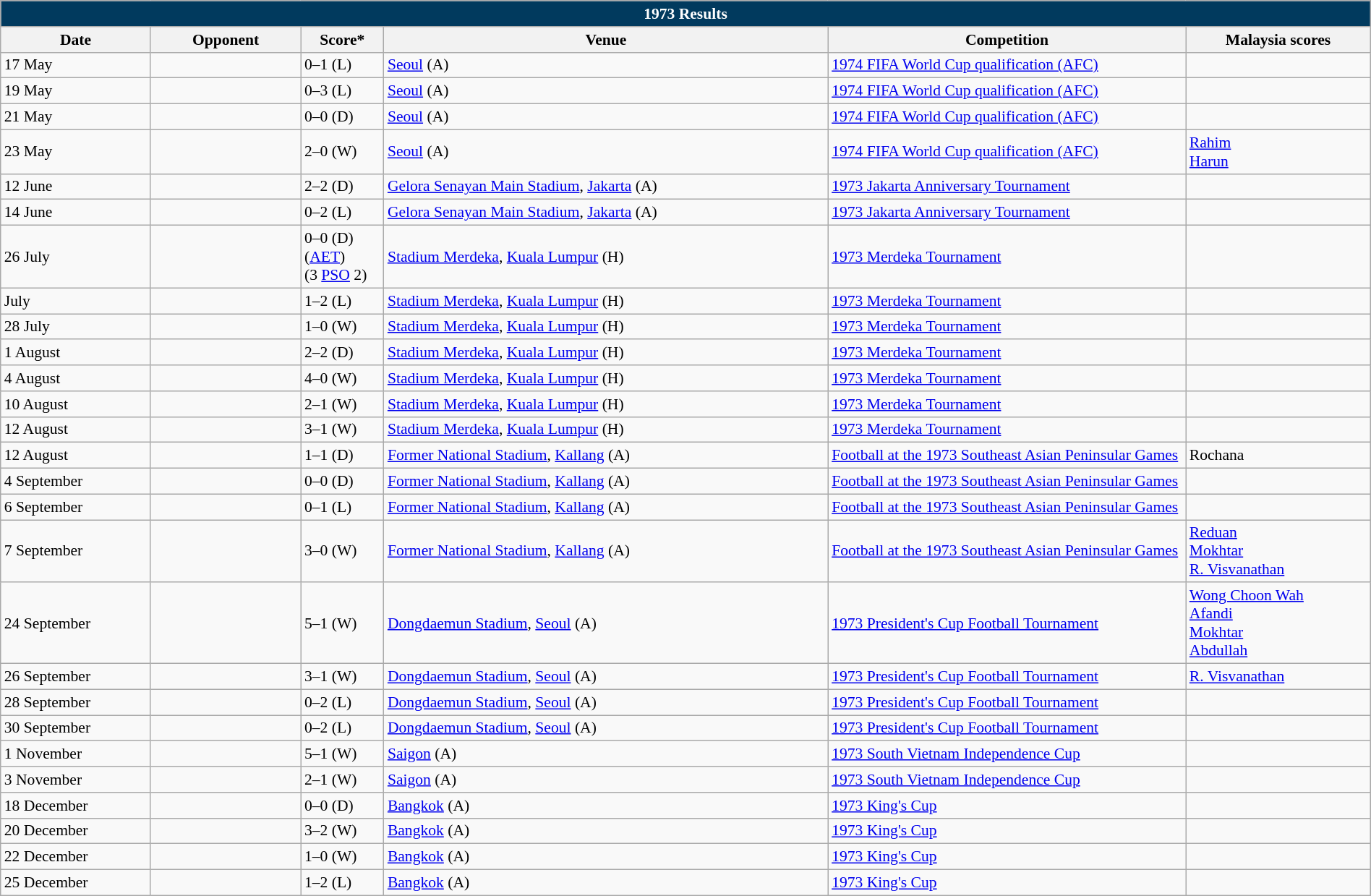<table class="wikitable" width=100% style="text-align:left;font-size:90%;">
<tr>
<th colspan=9 style="background: #013A5E; color: #FFFFFF;">1973 Results</th>
</tr>
<tr>
<th width=80>Date</th>
<th width=80>Opponent</th>
<th width=20>Score*</th>
<th width=250>Venue</th>
<th width=200>Competition</th>
<th width=100>Malaysia scores</th>
</tr>
<tr>
<td>17 May</td>
<td></td>
<td>0–1 (L)</td>
<td><a href='#'>Seoul</a> (A)</td>
<td><a href='#'>1974 FIFA World Cup qualification (AFC)</a></td>
<td></td>
</tr>
<tr>
<td>19 May</td>
<td></td>
<td>0–3 (L)</td>
<td><a href='#'>Seoul</a> (A)</td>
<td><a href='#'>1974 FIFA World Cup qualification (AFC)</a></td>
<td></td>
</tr>
<tr>
<td>21 May</td>
<td></td>
<td>0–0 (D)</td>
<td><a href='#'>Seoul</a> (A)</td>
<td><a href='#'>1974 FIFA World Cup qualification (AFC)</a></td>
<td></td>
</tr>
<tr>
<td>23 May</td>
<td></td>
<td>2–0 (W)</td>
<td><a href='#'>Seoul</a> (A)</td>
<td><a href='#'>1974 FIFA World Cup qualification (AFC)</a></td>
<td><a href='#'>Rahim</a> <br><a href='#'>Harun</a> </td>
</tr>
<tr>
<td>12 June</td>
<td></td>
<td>2–2 (D)</td>
<td><a href='#'>Gelora Senayan Main Stadium</a>, <a href='#'>Jakarta</a> (A)</td>
<td><a href='#'>1973 Jakarta Anniversary Tournament</a></td>
<td></td>
</tr>
<tr>
<td>14 June</td>
<td></td>
<td>0–2 (L)</td>
<td><a href='#'>Gelora Senayan Main Stadium</a>, <a href='#'>Jakarta</a> (A)</td>
<td><a href='#'>1973 Jakarta Anniversary Tournament</a></td>
<td></td>
</tr>
<tr>
<td>26 July</td>
<td></td>
<td>0–0 (D) (<a href='#'>AET</a>)<br>(3 <a href='#'>PSO</a> 2)</td>
<td><a href='#'>Stadium Merdeka</a>, <a href='#'>Kuala Lumpur</a> (H)</td>
<td><a href='#'>1973 Merdeka Tournament</a></td>
<td></td>
</tr>
<tr>
<td>July</td>
<td></td>
<td>1–2 (L)</td>
<td><a href='#'>Stadium Merdeka</a>, <a href='#'>Kuala Lumpur</a> (H)</td>
<td><a href='#'>1973 Merdeka Tournament</a></td>
<td></td>
</tr>
<tr>
<td>28 July</td>
<td></td>
<td>1–0 (W)</td>
<td><a href='#'>Stadium Merdeka</a>, <a href='#'>Kuala Lumpur</a> (H)</td>
<td><a href='#'>1973 Merdeka Tournament</a></td>
<td></td>
</tr>
<tr>
<td>1 August</td>
<td></td>
<td>2–2 (D)</td>
<td><a href='#'>Stadium Merdeka</a>, <a href='#'>Kuala Lumpur</a> (H)</td>
<td><a href='#'>1973 Merdeka Tournament</a></td>
<td></td>
</tr>
<tr>
<td>4 August</td>
<td></td>
<td>4–0 (W)</td>
<td><a href='#'>Stadium Merdeka</a>, <a href='#'>Kuala Lumpur</a> (H)</td>
<td><a href='#'>1973 Merdeka Tournament</a></td>
<td></td>
</tr>
<tr>
<td>10 August</td>
<td></td>
<td>2–1 (W)</td>
<td><a href='#'>Stadium Merdeka</a>, <a href='#'>Kuala Lumpur</a> (H)</td>
<td><a href='#'>1973 Merdeka Tournament</a></td>
<td></td>
</tr>
<tr>
<td>12 August</td>
<td></td>
<td>3–1 (W)</td>
<td><a href='#'>Stadium Merdeka</a>, <a href='#'>Kuala Lumpur</a> (H)</td>
<td><a href='#'>1973 Merdeka Tournament</a></td>
<td></td>
</tr>
<tr>
<td>12 August</td>
<td></td>
<td>1–1 (D)</td>
<td><a href='#'>Former National Stadium</a>, <a href='#'>Kallang</a> (A)</td>
<td><a href='#'>Football at the 1973 Southeast Asian Peninsular Games</a></td>
<td>Rochana </td>
</tr>
<tr>
<td>4 September</td>
<td></td>
<td>0–0 (D)</td>
<td><a href='#'>Former National Stadium</a>, <a href='#'>Kallang</a> (A)</td>
<td><a href='#'>Football at the 1973 Southeast Asian Peninsular Games</a></td>
<td></td>
</tr>
<tr>
<td>6 September</td>
<td></td>
<td>0–1 (L)</td>
<td><a href='#'>Former National Stadium</a>, <a href='#'>Kallang</a> (A)</td>
<td><a href='#'>Football at the 1973 Southeast Asian Peninsular Games</a></td>
<td></td>
</tr>
<tr>
<td>7 September</td>
<td></td>
<td>3–0 (W)</td>
<td><a href='#'>Former National Stadium</a>, <a href='#'>Kallang</a> (A)</td>
<td><a href='#'>Football at the 1973 Southeast Asian Peninsular Games</a></td>
<td><a href='#'>Reduan</a> <br><a href='#'>Mokhtar</a> <br><a href='#'>R. Visvanathan</a> </td>
</tr>
<tr>
<td>24 September</td>
<td></td>
<td>5–1 (W)</td>
<td><a href='#'>Dongdaemun Stadium</a>, <a href='#'>Seoul</a> (A)</td>
<td><a href='#'>1973 President's Cup Football Tournament</a></td>
<td><a href='#'>Wong Choon Wah</a> <br><a href='#'>Afandi</a> <br><a href='#'>Mokhtar</a> <br><a href='#'>Abdullah</a> </td>
</tr>
<tr>
<td>26 September</td>
<td></td>
<td>3–1 (W)</td>
<td><a href='#'>Dongdaemun Stadium</a>, <a href='#'>Seoul</a> (A)</td>
<td><a href='#'>1973 President's Cup Football Tournament</a></td>
<td><a href='#'>R. Visvanathan</a> </td>
</tr>
<tr>
<td>28 September</td>
<td></td>
<td>0–2 (L)</td>
<td><a href='#'>Dongdaemun Stadium</a>, <a href='#'>Seoul</a> (A)</td>
<td><a href='#'>1973 President's Cup Football Tournament</a></td>
<td></td>
</tr>
<tr>
<td>30 September</td>
<td></td>
<td>0–2 (L)</td>
<td><a href='#'>Dongdaemun Stadium</a>, <a href='#'>Seoul</a> (A)</td>
<td><a href='#'>1973 President's Cup Football Tournament</a></td>
<td></td>
</tr>
<tr>
<td>1 November</td>
<td></td>
<td>5–1 (W)</td>
<td><a href='#'>Saigon</a> (A)</td>
<td><a href='#'>1973 South Vietnam Independence Cup</a></td>
<td></td>
</tr>
<tr>
<td>3 November</td>
<td></td>
<td>2–1 (W)</td>
<td><a href='#'>Saigon</a> (A)</td>
<td><a href='#'>1973 South Vietnam Independence Cup</a></td>
<td></td>
</tr>
<tr>
<td>18 December</td>
<td></td>
<td>0–0 (D)</td>
<td><a href='#'>Bangkok</a> (A)</td>
<td><a href='#'>1973 King's Cup</a></td>
<td></td>
</tr>
<tr>
<td>20 December</td>
<td></td>
<td>3–2 (W)</td>
<td><a href='#'>Bangkok</a> (A)</td>
<td><a href='#'>1973 King's Cup</a></td>
<td></td>
</tr>
<tr>
<td>22 December</td>
<td></td>
<td>1–0 (W)</td>
<td><a href='#'>Bangkok</a> (A)</td>
<td><a href='#'>1973 King's Cup</a></td>
<td></td>
</tr>
<tr>
<td>25 December</td>
<td></td>
<td>1–2 (L)</td>
<td><a href='#'>Bangkok</a> (A)</td>
<td><a href='#'>1973 King's Cup</a></td>
<td></td>
</tr>
</table>
